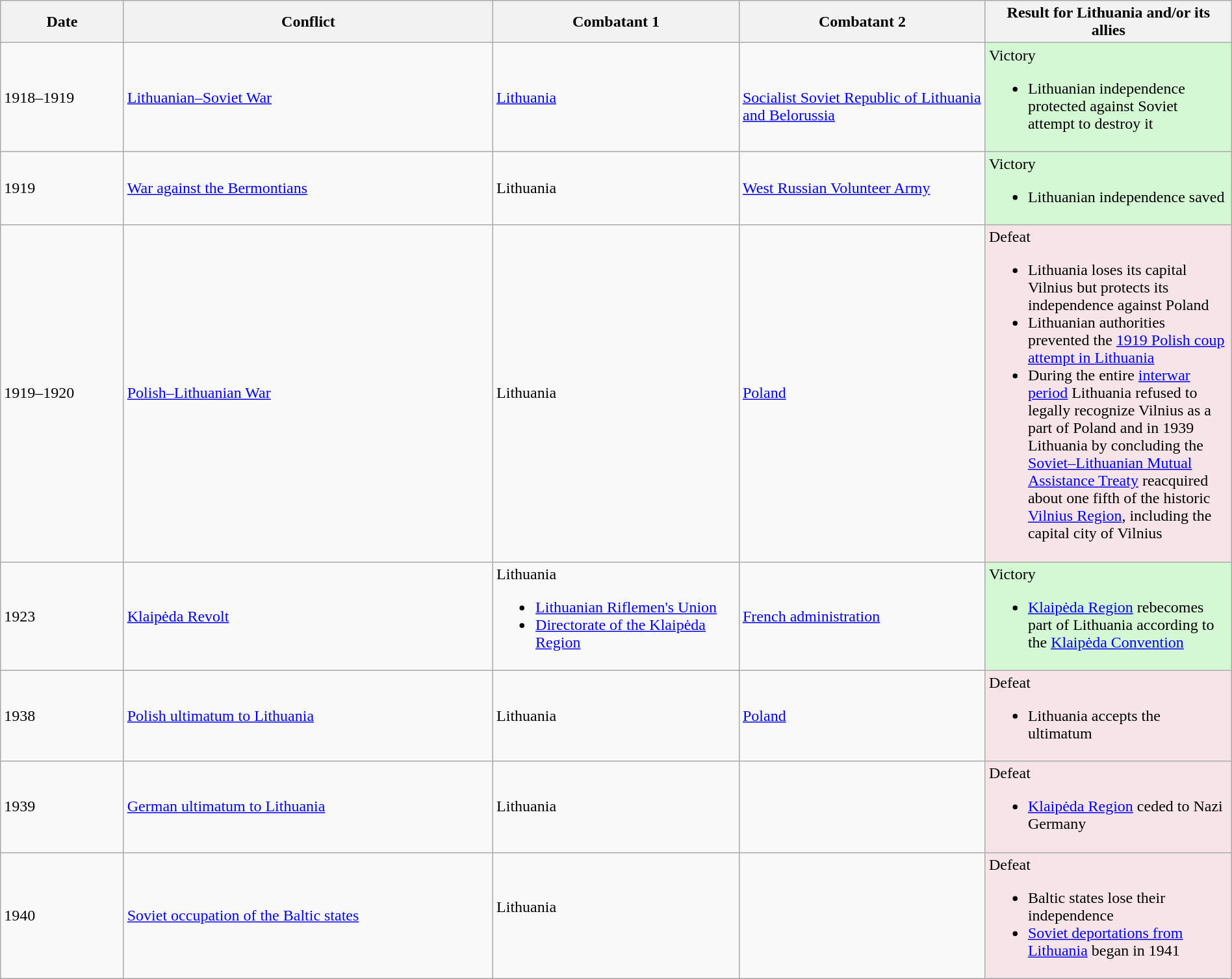<table class="wikitable sortable" width="100%">
<tr>
<th>Date</th>
<th width="30%">Conflict</th>
<th width="20%">Combatant 1</th>
<th width="20%">Combatant 2</th>
<th width="20%">Result for Lithuania and/or its allies</th>
</tr>
<tr>
<td>1918–1919</td>
<td><a href='#'>Lithuanian–Soviet War</a></td>
<td> <a href='#'>Lithuania</a><br></td>
<td><br> <a href='#'>Socialist Soviet Republic of Lithuania and Belorussia</a></td>
<td style="background:#D4F7D4">Victory<br><ul><li>Lithuanian independence protected against Soviet attempt to destroy it</li></ul></td>
</tr>
<tr>
<td>1919</td>
<td><a href='#'>War against the Bermontians</a></td>
<td> Lithuania</td>
<td> <a href='#'>West Russian Volunteer Army</a></td>
<td style="background:#D4F7D4">Victory<br><ul><li>Lithuanian independence saved</li></ul></td>
</tr>
<tr>
<td>1919–1920</td>
<td><a href='#'>Polish–Lithuanian War</a></td>
<td> Lithuania</td>
<td> <a href='#'>Poland</a></td>
<td style="background:#F6E4E7">Defeat<br><ul><li>Lithuania loses its capital Vilnius but protects its independence against Poland</li><li>Lithuanian authorities prevented the <a href='#'>1919 Polish coup attempt in Lithuania</a></li><li>During the entire <a href='#'>interwar period</a> Lithuania refused to legally recognize Vilnius as a part of Poland and in 1939 Lithuania by concluding the <a href='#'>Soviet–Lithuanian Mutual Assistance Treaty</a> reacquired about one fifth of the historic <a href='#'>Vilnius Region</a>, including the capital city of Vilnius</li></ul></td>
</tr>
<tr>
<td>1923</td>
<td><a href='#'>Klaipėda Revolt</a></td>
<td> Lithuania<br><ul><li> <a href='#'>Lithuanian Riflemen's Union</a></li><li> <a href='#'>Directorate of the Klaipėda Region</a></li></ul></td>
<td> <a href='#'>French administration</a></td>
<td style="background:#D4F7D4">Victory<br><ul><li><a href='#'>Klaipėda Region</a> rebecomes part of Lithuania according to the <a href='#'>Klaipėda Convention</a></li></ul></td>
</tr>
<tr>
<td>1938</td>
<td><a href='#'>Polish ultimatum to Lithuania</a></td>
<td> Lithuania</td>
<td> <a href='#'>Poland</a></td>
<td style="background:#F6E4E7">Defeat<br><ul><li>Lithuania accepts the ultimatum</li></ul></td>
</tr>
<tr>
<td>1939</td>
<td><a href='#'>German ultimatum to Lithuania</a></td>
<td> Lithuania</td>
<td></td>
<td style="background:#F6E4E7">Defeat<br><ul><li><a href='#'>Klaipėda Region</a> ceded to Nazi Germany</li></ul></td>
</tr>
<tr>
<td>1940</td>
<td><a href='#'>Soviet occupation of the Baltic states</a></td>
<td> Lithuania<br><br></td>
<td></td>
<td style="background:#F6E4E7">Defeat<br><ul><li>Baltic states lose their independence</li><li><a href='#'>Soviet deportations from Lithuania</a> began in 1941</li></ul></td>
</tr>
</table>
